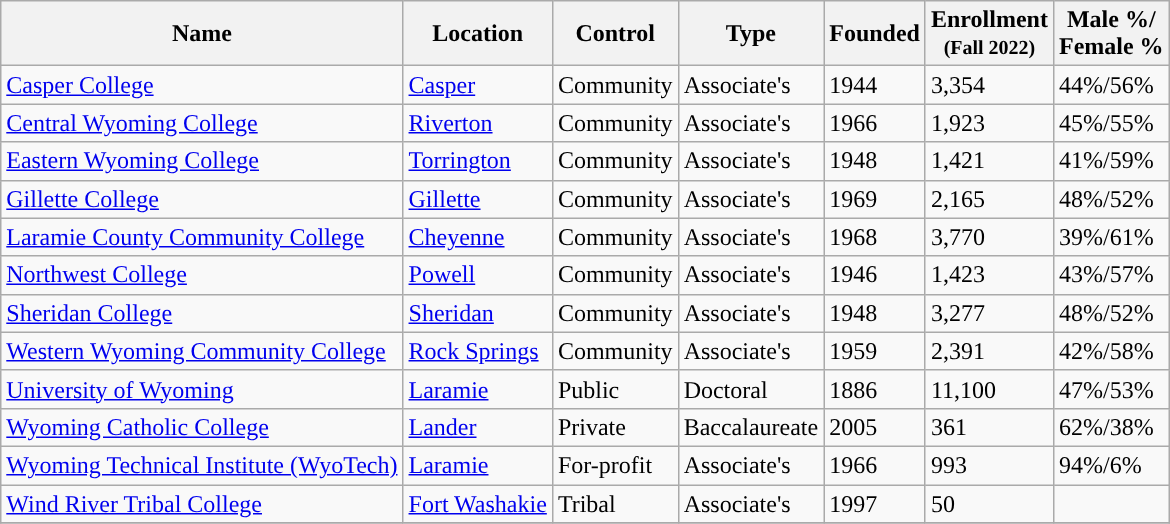<table class="wikitable sortable" style="text-align:left">
<tr>
<th>Name</th>
<th>Location</th>
<th>Control</th>
<th>Type</th>
<th>Founded</th>
<th>Enrollment<br><small>(Fall 2022)</small></th>
<th>Male %/<br>Female %</th>
</tr>
<tr>
<td><a href='#'>Casper College</a></td>
<td><a href='#'>Casper</a></td>
<td>Community</td>
<td>Associate's</td>
<td>1944</td>
<td>3,354</td>
<td>44%/56%</td>
</tr>
<tr>
<td><a href='#'>Central Wyoming College</a></td>
<td><a href='#'>Riverton</a></td>
<td>Community</td>
<td>Associate's</td>
<td>1966</td>
<td>1,923</td>
<td>45%/55%</td>
</tr>
<tr>
<td><a href='#'>Eastern Wyoming College</a></td>
<td><a href='#'>Torrington</a></td>
<td>Community</td>
<td>Associate's</td>
<td>1948</td>
<td>1,421</td>
<td>41%/59%</td>
</tr>
<tr>
<td><a href='#'>Gillette College</a></td>
<td><a href='#'>Gillette</a></td>
<td>Community</td>
<td>Associate's</td>
<td>1969</td>
<td>2,165</td>
<td>48%/52%</td>
</tr>
<tr>
<td><a href='#'>Laramie County Community College</a></td>
<td><a href='#'>Cheyenne</a></td>
<td>Community</td>
<td>Associate's</td>
<td>1968</td>
<td>3,770</td>
<td>39%/61%</td>
</tr>
<tr>
<td><a href='#'>Northwest College</a></td>
<td><a href='#'>Powell</a></td>
<td>Community</td>
<td>Associate's</td>
<td>1946</td>
<td>1,423</td>
<td>43%/57%</td>
</tr>
<tr>
<td><a href='#'>Sheridan College</a></td>
<td><a href='#'>Sheridan</a></td>
<td>Community</td>
<td>Associate's</td>
<td>1948</td>
<td>3,277</td>
<td>48%/52%</td>
</tr>
<tr>
<td><a href='#'>Western Wyoming Community College</a></td>
<td><a href='#'>Rock Springs</a></td>
<td>Community</td>
<td>Associate's</td>
<td>1959</td>
<td>2,391</td>
<td>42%/58%</td>
</tr>
<tr>
<td><a href='#'>University of Wyoming</a></td>
<td><a href='#'>Laramie</a></td>
<td>Public</td>
<td>Doctoral</td>
<td>1886</td>
<td>11,100</td>
<td>47%/53%</td>
</tr>
<tr>
<td><a href='#'>Wyoming Catholic College</a></td>
<td><a href='#'>Lander</a></td>
<td>Private</td>
<td>Baccalaureate</td>
<td>2005</td>
<td>361</td>
<td>62%/38%</td>
</tr>
<tr>
<td><a href='#'>Wyoming Technical Institute (WyoTech)</a></td>
<td><a href='#'>Laramie</a></td>
<td>For-profit</td>
<td>Associate's</td>
<td>1966</td>
<td>993</td>
<td>94%/6%</td>
</tr>
<tr>
<td><a href='#'>Wind River Tribal College</a></td>
<td><a href='#'>Fort Washakie</a></td>
<td>Tribal</td>
<td>Associate's</td>
<td>1997</td>
<td>50</td>
<td></td>
</tr>
<tr>
</tr>
</table>
